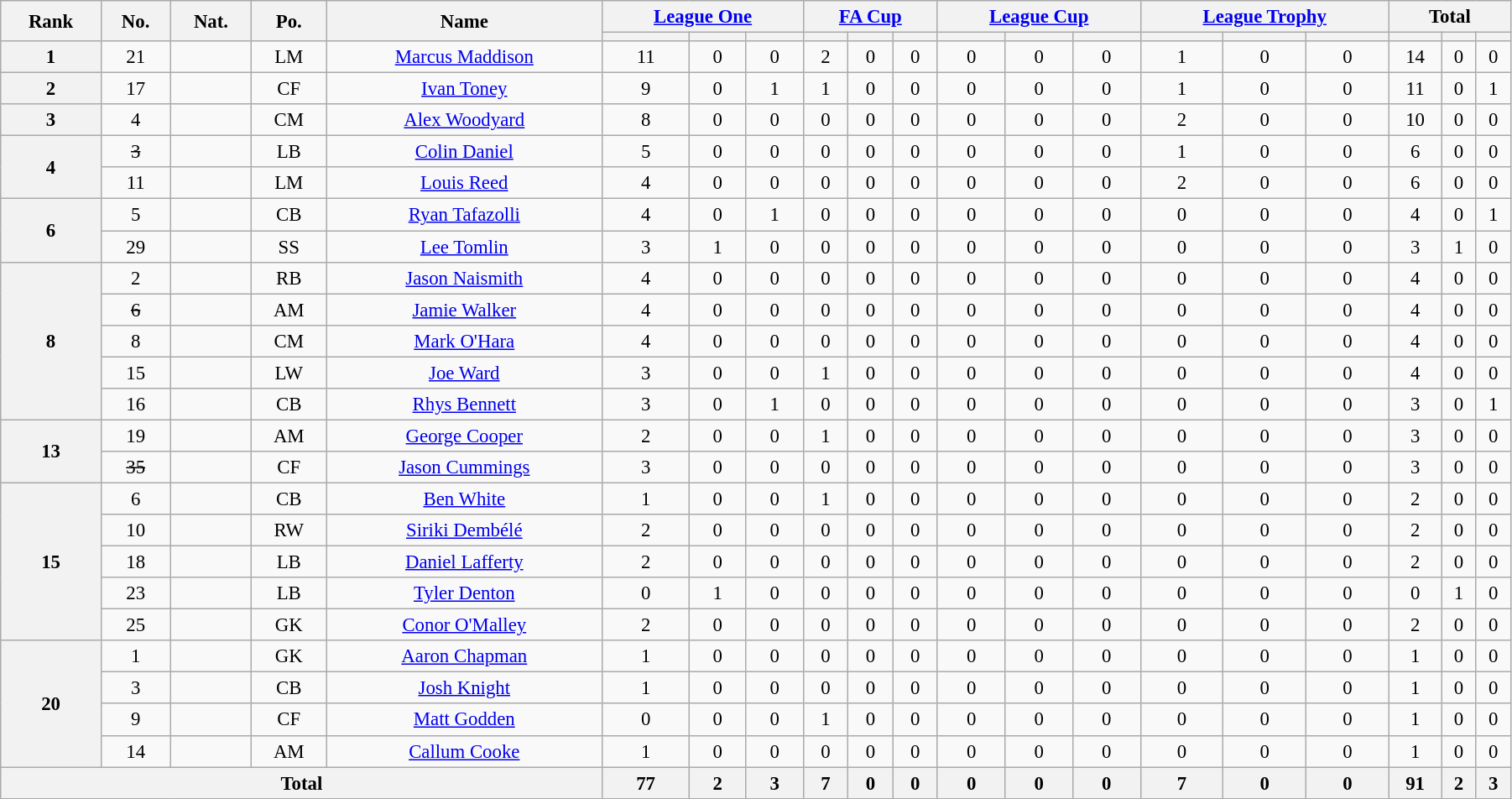<table class="wikitable" style="text-align:center; font-size:95%; width:95%;">
<tr>
<th rowspan=2>Rank</th>
<th rowspan=2>No.</th>
<th rowspan=2>Nat.</th>
<th rowspan=2>Po.</th>
<th rowspan=2>Name</th>
<th colspan=3><a href='#'>League One</a></th>
<th colspan=3><a href='#'>FA Cup</a></th>
<th colspan=3><a href='#'>League Cup</a></th>
<th colspan=3><a href='#'>League Trophy</a></th>
<th colspan=3>Total</th>
</tr>
<tr>
<th></th>
<th></th>
<th></th>
<th></th>
<th></th>
<th></th>
<th></th>
<th></th>
<th></th>
<th></th>
<th></th>
<th></th>
<th></th>
<th></th>
<th></th>
</tr>
<tr>
<th rowspan=1>1</th>
<td>21</td>
<td></td>
<td>LM</td>
<td><a href='#'>Marcus Maddison</a></td>
<td>11</td>
<td>0</td>
<td>0</td>
<td>2</td>
<td>0</td>
<td>0</td>
<td>0</td>
<td>0</td>
<td>0</td>
<td>1</td>
<td>0</td>
<td>0</td>
<td>14</td>
<td>0</td>
<td>0</td>
</tr>
<tr>
<th rowspan=1>2</th>
<td>17</td>
<td></td>
<td>CF</td>
<td><a href='#'>Ivan Toney</a></td>
<td>9</td>
<td>0</td>
<td>1</td>
<td>1</td>
<td>0</td>
<td>0</td>
<td>0</td>
<td>0</td>
<td>0</td>
<td>1</td>
<td>0</td>
<td>0</td>
<td>11</td>
<td>0</td>
<td>1</td>
</tr>
<tr>
<th rowspan=1>3</th>
<td>4</td>
<td></td>
<td>CM</td>
<td><a href='#'>Alex Woodyard</a></td>
<td>8</td>
<td>0</td>
<td>0</td>
<td>0</td>
<td>0</td>
<td>0</td>
<td>0</td>
<td>0</td>
<td>0</td>
<td>2</td>
<td>0</td>
<td>0</td>
<td>10</td>
<td>0</td>
<td>0</td>
</tr>
<tr>
<th rowspan=2>4</th>
<td><s>3</s></td>
<td></td>
<td>LB</td>
<td><a href='#'>Colin Daniel</a></td>
<td>5</td>
<td>0</td>
<td>0</td>
<td>0</td>
<td>0</td>
<td>0</td>
<td>0</td>
<td>0</td>
<td>0</td>
<td>1</td>
<td>0</td>
<td>0</td>
<td>6</td>
<td>0</td>
<td>0</td>
</tr>
<tr>
<td>11</td>
<td></td>
<td>LM</td>
<td><a href='#'>Louis Reed</a></td>
<td>4</td>
<td>0</td>
<td>0</td>
<td>0</td>
<td>0</td>
<td>0</td>
<td>0</td>
<td>0</td>
<td>0</td>
<td>2</td>
<td>0</td>
<td>0</td>
<td>6</td>
<td>0</td>
<td>0</td>
</tr>
<tr>
<th rowspan=2>6</th>
<td>5</td>
<td></td>
<td>CB</td>
<td><a href='#'>Ryan Tafazolli</a></td>
<td>4</td>
<td>0</td>
<td>1</td>
<td>0</td>
<td>0</td>
<td>0</td>
<td>0</td>
<td>0</td>
<td>0</td>
<td>0</td>
<td>0</td>
<td>0</td>
<td>4</td>
<td>0</td>
<td>1</td>
</tr>
<tr>
<td>29</td>
<td></td>
<td>SS</td>
<td><a href='#'>Lee Tomlin</a></td>
<td>3</td>
<td>1</td>
<td>0</td>
<td>0</td>
<td>0</td>
<td>0</td>
<td>0</td>
<td>0</td>
<td>0</td>
<td>0</td>
<td>0</td>
<td>0</td>
<td>3</td>
<td>1</td>
<td>0</td>
</tr>
<tr>
<th rowspan=5>8</th>
<td>2</td>
<td></td>
<td>RB</td>
<td><a href='#'>Jason Naismith</a></td>
<td>4</td>
<td>0</td>
<td>0</td>
<td>0</td>
<td>0</td>
<td>0</td>
<td>0</td>
<td>0</td>
<td>0</td>
<td>0</td>
<td>0</td>
<td>0</td>
<td>4</td>
<td>0</td>
<td>0</td>
</tr>
<tr>
<td><s>6</s></td>
<td></td>
<td>AM</td>
<td><a href='#'>Jamie Walker</a></td>
<td>4</td>
<td>0</td>
<td>0</td>
<td>0</td>
<td>0</td>
<td>0</td>
<td>0</td>
<td>0</td>
<td>0</td>
<td>0</td>
<td>0</td>
<td>0</td>
<td>4</td>
<td>0</td>
<td>0</td>
</tr>
<tr>
<td>8</td>
<td></td>
<td>CM</td>
<td><a href='#'>Mark O'Hara</a></td>
<td>4</td>
<td>0</td>
<td>0</td>
<td>0</td>
<td>0</td>
<td>0</td>
<td>0</td>
<td>0</td>
<td>0</td>
<td>0</td>
<td>0</td>
<td>0</td>
<td>4</td>
<td>0</td>
<td>0</td>
</tr>
<tr>
<td>15</td>
<td></td>
<td>LW</td>
<td><a href='#'>Joe Ward</a></td>
<td>3</td>
<td>0</td>
<td>0</td>
<td>1</td>
<td>0</td>
<td>0</td>
<td>0</td>
<td>0</td>
<td>0</td>
<td>0</td>
<td>0</td>
<td>0</td>
<td>4</td>
<td>0</td>
<td>0</td>
</tr>
<tr>
<td>16</td>
<td></td>
<td>CB</td>
<td><a href='#'>Rhys Bennett</a></td>
<td>3</td>
<td>0</td>
<td>1</td>
<td>0</td>
<td>0</td>
<td>0</td>
<td>0</td>
<td>0</td>
<td>0</td>
<td>0</td>
<td>0</td>
<td>0</td>
<td>3</td>
<td>0</td>
<td>1</td>
</tr>
<tr>
<th rowspan=2>13</th>
<td>19</td>
<td></td>
<td>AM</td>
<td><a href='#'>George Cooper</a></td>
<td>2</td>
<td>0</td>
<td>0</td>
<td>1</td>
<td>0</td>
<td>0</td>
<td>0</td>
<td>0</td>
<td>0</td>
<td>0</td>
<td>0</td>
<td>0</td>
<td>3</td>
<td>0</td>
<td>0</td>
</tr>
<tr>
<td><s>35</s></td>
<td></td>
<td>CF</td>
<td><a href='#'>Jason Cummings</a></td>
<td>3</td>
<td>0</td>
<td>0</td>
<td>0</td>
<td>0</td>
<td>0</td>
<td>0</td>
<td>0</td>
<td>0</td>
<td>0</td>
<td>0</td>
<td>0</td>
<td>3</td>
<td>0</td>
<td>0</td>
</tr>
<tr>
<th rowspan=5>15</th>
<td>6</td>
<td></td>
<td>CB</td>
<td><a href='#'>Ben White</a></td>
<td>1</td>
<td>0</td>
<td>0</td>
<td>1</td>
<td>0</td>
<td>0</td>
<td>0</td>
<td>0</td>
<td>0</td>
<td>0</td>
<td>0</td>
<td>0</td>
<td>2</td>
<td>0</td>
<td>0</td>
</tr>
<tr>
<td>10</td>
<td></td>
<td>RW</td>
<td><a href='#'>Siriki Dembélé</a></td>
<td>2</td>
<td>0</td>
<td>0</td>
<td>0</td>
<td>0</td>
<td>0</td>
<td>0</td>
<td>0</td>
<td>0</td>
<td>0</td>
<td>0</td>
<td>0</td>
<td>2</td>
<td>0</td>
<td>0</td>
</tr>
<tr>
<td>18</td>
<td></td>
<td>LB</td>
<td><a href='#'>Daniel Lafferty</a></td>
<td>2</td>
<td>0</td>
<td>0</td>
<td>0</td>
<td>0</td>
<td>0</td>
<td>0</td>
<td>0</td>
<td>0</td>
<td>0</td>
<td>0</td>
<td>0</td>
<td>2</td>
<td>0</td>
<td>0</td>
</tr>
<tr>
<td>23</td>
<td></td>
<td>LB</td>
<td><a href='#'>Tyler Denton</a></td>
<td>0</td>
<td>1</td>
<td>0</td>
<td>0</td>
<td>0</td>
<td>0</td>
<td>0</td>
<td>0</td>
<td>0</td>
<td>0</td>
<td>0</td>
<td>0</td>
<td>0</td>
<td>1</td>
<td>0</td>
</tr>
<tr>
<td>25</td>
<td></td>
<td>GK</td>
<td><a href='#'>Conor O'Malley</a></td>
<td>2</td>
<td>0</td>
<td>0</td>
<td>0</td>
<td>0</td>
<td>0</td>
<td>0</td>
<td>0</td>
<td>0</td>
<td>0</td>
<td>0</td>
<td>0</td>
<td>2</td>
<td>0</td>
<td>0</td>
</tr>
<tr>
<th rowspan=4>20</th>
<td>1</td>
<td></td>
<td>GK</td>
<td><a href='#'>Aaron Chapman</a></td>
<td>1</td>
<td>0</td>
<td>0</td>
<td>0</td>
<td>0</td>
<td>0</td>
<td>0</td>
<td>0</td>
<td>0</td>
<td>0</td>
<td>0</td>
<td>0</td>
<td>1</td>
<td>0</td>
<td>0</td>
</tr>
<tr>
<td>3</td>
<td></td>
<td>CB</td>
<td><a href='#'>Josh Knight</a></td>
<td>1</td>
<td>0</td>
<td>0</td>
<td>0</td>
<td>0</td>
<td>0</td>
<td>0</td>
<td>0</td>
<td>0</td>
<td>0</td>
<td>0</td>
<td>0</td>
<td>1</td>
<td>0</td>
<td>0</td>
</tr>
<tr>
<td>9</td>
<td></td>
<td>CF</td>
<td><a href='#'>Matt Godden</a></td>
<td>0</td>
<td>0</td>
<td>0</td>
<td>1</td>
<td>0</td>
<td>0</td>
<td>0</td>
<td>0</td>
<td>0</td>
<td>0</td>
<td>0</td>
<td>0</td>
<td>1</td>
<td>0</td>
<td>0</td>
</tr>
<tr>
<td>14</td>
<td></td>
<td>AM</td>
<td><a href='#'>Callum Cooke</a></td>
<td>1</td>
<td>0</td>
<td>0</td>
<td>0</td>
<td>0</td>
<td>0</td>
<td>0</td>
<td>0</td>
<td>0</td>
<td>0</td>
<td>0</td>
<td>0</td>
<td>1</td>
<td>0</td>
<td>0</td>
</tr>
<tr>
<th colspan=5>Total</th>
<th>77</th>
<th>2</th>
<th>3</th>
<th>7</th>
<th>0</th>
<th>0</th>
<th>0</th>
<th>0</th>
<th>0</th>
<th>7</th>
<th>0</th>
<th>0</th>
<th>91</th>
<th>2</th>
<th>3</th>
</tr>
</table>
